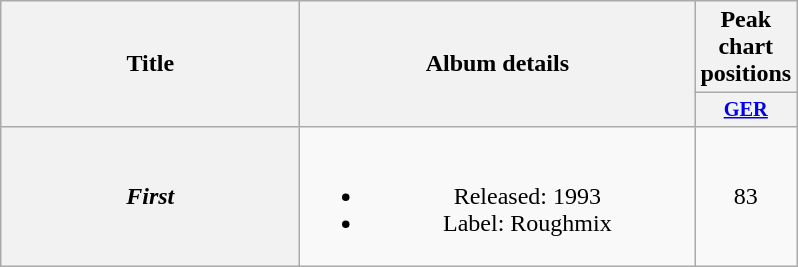<table class="wikitable plainrowheaders" style="text-align:center;" border="1">
<tr>
<th scope="col" rowspan="2" style="width:12em;">Title</th>
<th scope="col" rowspan="2" style="width:16em;">Album details</th>
<th scope="col" colspan="1">Peak chart<br>positions</th>
</tr>
<tr>
<th scope="col" style="width:3em; font-size:85%"><a href='#'>GER</a><br></th>
</tr>
<tr>
<th scope="row"><em>First</em></th>
<td><br><ul><li>Released: 1993</li><li>Label: Roughmix</li></ul></td>
<td>83</td>
</tr>
</table>
